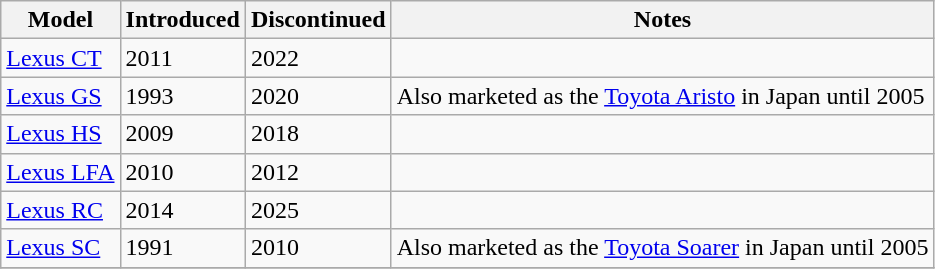<table class="wikitable sortable">
<tr>
<th>Model</th>
<th>Introduced</th>
<th>Discontinued</th>
<th>Notes</th>
</tr>
<tr>
<td><a href='#'>Lexus CT</a></td>
<td>2011</td>
<td>2022</td>
<td></td>
</tr>
<tr>
<td><a href='#'>Lexus GS</a></td>
<td>1993</td>
<td>2020</td>
<td>Also marketed as the <a href='#'>Toyota Aristo</a> in Japan until 2005</td>
</tr>
<tr>
<td><a href='#'>Lexus HS</a></td>
<td>2009</td>
<td>2018</td>
<td></td>
</tr>
<tr>
<td><a href='#'>Lexus LFA</a></td>
<td>2010</td>
<td>2012</td>
<td></td>
</tr>
<tr>
<td><a href='#'>Lexus RC</a></td>
<td>2014</td>
<td>2025</td>
<td></td>
</tr>
<tr>
<td><a href='#'>Lexus SC</a></td>
<td>1991</td>
<td>2010</td>
<td>Also marketed as the <a href='#'>Toyota Soarer</a> in Japan until 2005</td>
</tr>
<tr>
</tr>
</table>
